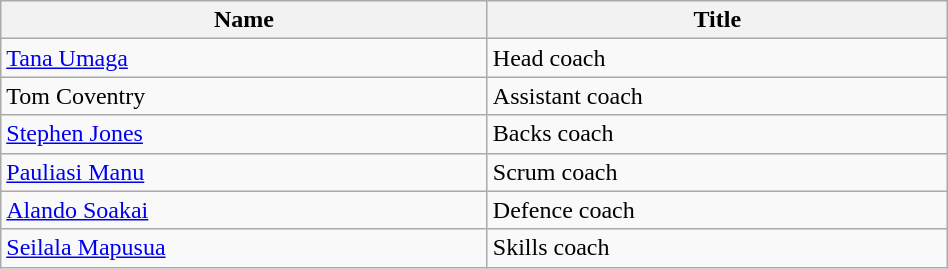<table class="wikitable" style="text-align:left; width:50%; border:gray solid 1px;">
<tr>
<th>Name</th>
<th>Title</th>
</tr>
<tr>
<td> <a href='#'>Tana Umaga</a></td>
<td>Head coach</td>
</tr>
<tr>
<td> Tom Coventry</td>
<td>Assistant coach</td>
</tr>
<tr>
<td> <a href='#'>Stephen Jones</a></td>
<td>Backs coach</td>
</tr>
<tr>
<td> <a href='#'>Pauliasi Manu</a></td>
<td>Scrum coach</td>
</tr>
<tr>
<td> <a href='#'>Alando Soakai</a></td>
<td>Defence coach</td>
</tr>
<tr>
<td> <a href='#'>Seilala Mapusua</a></td>
<td>Skills coach</td>
</tr>
</table>
